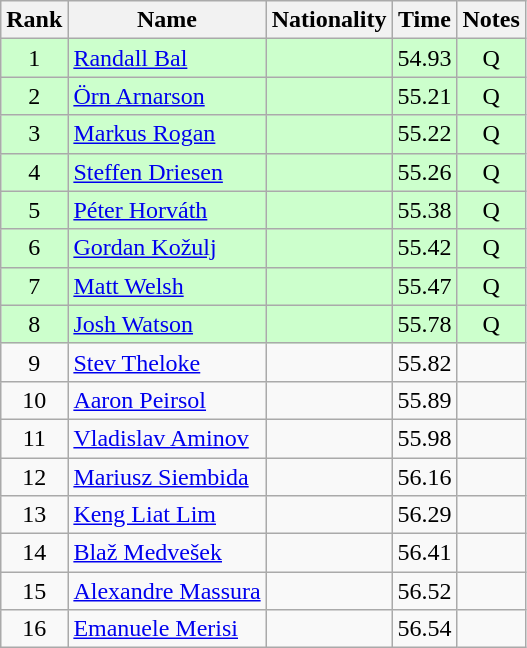<table class="wikitable sortable" style="text-align:center">
<tr>
<th>Rank</th>
<th>Name</th>
<th>Nationality</th>
<th>Time</th>
<th>Notes</th>
</tr>
<tr bgcolor=ccffcc>
<td>1</td>
<td align=left><a href='#'>Randall Bal</a></td>
<td align=left></td>
<td>54.93</td>
<td>Q</td>
</tr>
<tr bgcolor=ccffcc>
<td>2</td>
<td align=left><a href='#'>Örn Arnarson</a></td>
<td align=left></td>
<td>55.21</td>
<td>Q</td>
</tr>
<tr bgcolor=ccffcc>
<td>3</td>
<td align=left><a href='#'>Markus Rogan</a></td>
<td align=left></td>
<td>55.22</td>
<td>Q</td>
</tr>
<tr bgcolor=ccffcc>
<td>4</td>
<td align=left><a href='#'>Steffen Driesen</a></td>
<td align=left></td>
<td>55.26</td>
<td>Q</td>
</tr>
<tr bgcolor=ccffcc>
<td>5</td>
<td align=left><a href='#'>Péter Horváth</a></td>
<td align=left></td>
<td>55.38</td>
<td>Q</td>
</tr>
<tr bgcolor=ccffcc>
<td>6</td>
<td align=left><a href='#'>Gordan Kožulj</a></td>
<td align=left></td>
<td>55.42</td>
<td>Q</td>
</tr>
<tr bgcolor=ccffcc>
<td>7</td>
<td align=left><a href='#'>Matt Welsh</a></td>
<td align=left></td>
<td>55.47</td>
<td>Q</td>
</tr>
<tr bgcolor=ccffcc>
<td>8</td>
<td align=left><a href='#'>Josh Watson</a></td>
<td align=left></td>
<td>55.78</td>
<td>Q</td>
</tr>
<tr>
<td>9</td>
<td align=left><a href='#'>Stev Theloke</a></td>
<td align=left></td>
<td>55.82</td>
<td></td>
</tr>
<tr>
<td>10</td>
<td align=left><a href='#'>Aaron Peirsol</a></td>
<td align=left></td>
<td>55.89</td>
<td></td>
</tr>
<tr>
<td>11</td>
<td align=left><a href='#'>Vladislav Aminov</a></td>
<td align=left></td>
<td>55.98</td>
<td></td>
</tr>
<tr>
<td>12</td>
<td align=left><a href='#'>Mariusz Siembida</a></td>
<td align=left></td>
<td>56.16</td>
<td></td>
</tr>
<tr>
<td>13</td>
<td align=left><a href='#'>Keng Liat Lim</a></td>
<td align=left></td>
<td>56.29</td>
<td></td>
</tr>
<tr>
<td>14</td>
<td align=left><a href='#'>Blaž Medvešek</a></td>
<td align=left></td>
<td>56.41</td>
<td></td>
</tr>
<tr>
<td>15</td>
<td align=left><a href='#'>Alexandre Massura</a></td>
<td align=left></td>
<td>56.52</td>
<td></td>
</tr>
<tr>
<td>16</td>
<td align=left><a href='#'>Emanuele Merisi</a></td>
<td align=left></td>
<td>56.54</td>
<td></td>
</tr>
</table>
